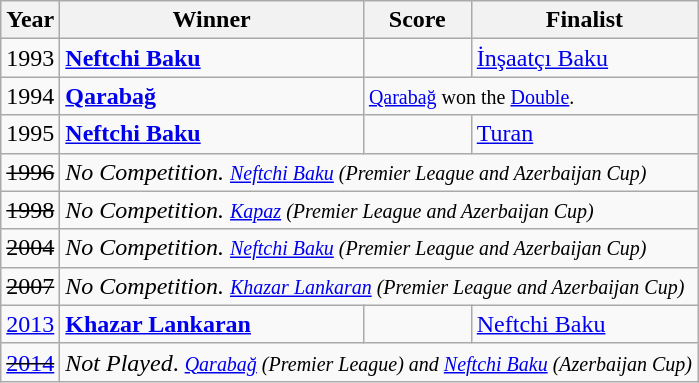<table class="wikitable">
<tr>
<th>Year</th>
<th>Winner</th>
<th>Score</th>
<th>Finalist</th>
</tr>
<tr>
<td>1993</td>
<td><strong><a href='#'>Neftchi Baku</a></strong></td>
<td></td>
<td><a href='#'>İnşaatçı Baku</a></td>
</tr>
<tr>
<td>1994</td>
<td><strong><a href='#'>Qarabağ</a></strong></td>
<td colspan=2><small><a href='#'>Qarabağ</a> won the <a href='#'>Double</a>.</small></td>
</tr>
<tr>
<td>1995</td>
<td><strong><a href='#'>Neftchi Baku</a></strong></td>
<td></td>
<td><a href='#'>Turan</a></td>
</tr>
<tr>
<td align=center><s>1996</s></td>
<td colspan=5><em>No Competition.</em> <em><small><a href='#'>Neftchi Baku</a> (Premier League and Azerbaijan Cup)</small></em></td>
</tr>
<tr>
<td align=center><s>1998</s></td>
<td colspan=5><em>No Competition.</em> <em><small><a href='#'>Kapaz</a> (Premier League and Azerbaijan Cup)</small></em></td>
</tr>
<tr>
<td align=center><s>2004</s></td>
<td colspan=5><em>No Competition.</em> <em><small><a href='#'>Neftchi Baku</a> (Premier League and Azerbaijan Cup)</small></em></td>
</tr>
<tr>
<td align=center><s>2007</s></td>
<td colspan=5><em>No Competition.</em> <em><small><a href='#'>Khazar Lankaran</a> (Premier League and Azerbaijan Cup)</small></em></td>
</tr>
<tr>
<td><a href='#'>2013</a></td>
<td><strong><a href='#'>Khazar Lankaran</a></strong></td>
<td></td>
<td><a href='#'>Neftchi Baku</a></td>
</tr>
<tr>
<td align=center><s><a href='#'>2014</a></s></td>
<td colspan=5><em>Not Played</em>. <em><small><a href='#'>Qarabağ</a> (Premier League) and <a href='#'>Neftchi Baku</a> (Azerbaijan Cup)</small></em></td>
</tr>
</table>
